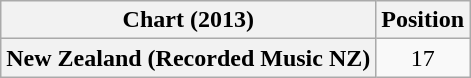<table class="wikitable plainrowheaders sortable" style="text-align:center">
<tr>
<th scope="col">Chart (2013)</th>
<th scope="col">Position</th>
</tr>
<tr>
<th scope="row">New Zealand (Recorded Music NZ)</th>
<td>17</td>
</tr>
</table>
